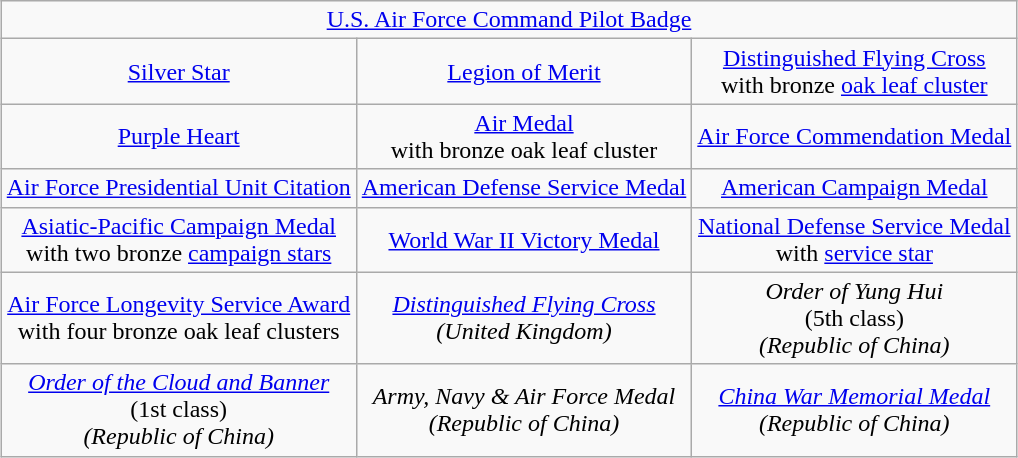<table class="wikitable" style="margin:1em auto; text-align:center;">
<tr>
<td colspan="3"><a href='#'>U.S. Air Force Command Pilot Badge</a></td>
</tr>
<tr>
<td><a href='#'>Silver Star</a></td>
<td><a href='#'>Legion of Merit</a></td>
<td><a href='#'>Distinguished Flying Cross</a><br>with bronze <a href='#'>oak leaf cluster</a></td>
</tr>
<tr>
<td><a href='#'>Purple Heart</a></td>
<td><a href='#'>Air Medal</a><br>with bronze oak leaf cluster</td>
<td><a href='#'>Air Force Commendation Medal</a></td>
</tr>
<tr>
<td><a href='#'>Air Force Presidential Unit Citation</a></td>
<td><a href='#'>American Defense Service Medal</a></td>
<td><a href='#'>American Campaign Medal</a></td>
</tr>
<tr>
<td><a href='#'>Asiatic-Pacific Campaign Medal</a><br>with two bronze <a href='#'>campaign stars</a></td>
<td><a href='#'>World War II Victory Medal</a></td>
<td><a href='#'>National Defense Service Medal</a><br>with <a href='#'>service star</a></td>
</tr>
<tr>
<td><a href='#'>Air Force Longevity Service Award</a><br>with four bronze oak leaf clusters</td>
<td><em><a href='#'>Distinguished Flying Cross</a></em><br><em>(United Kingdom)</em></td>
<td><em>Order of Yung Hui</em><br>(5th class)<br><em>(Republic of China)</em></td>
</tr>
<tr>
<td><em><a href='#'>Order of the Cloud and Banner</a></em><br>(1st class)<br><em>(Republic of China)</em></td>
<td><em>Army, Navy & Air Force Medal</em><br><em>(Republic of China)</em></td>
<td><em><a href='#'>China War Memorial Medal</a></em><br><em>(Republic of China)</em></td>
</tr>
</table>
